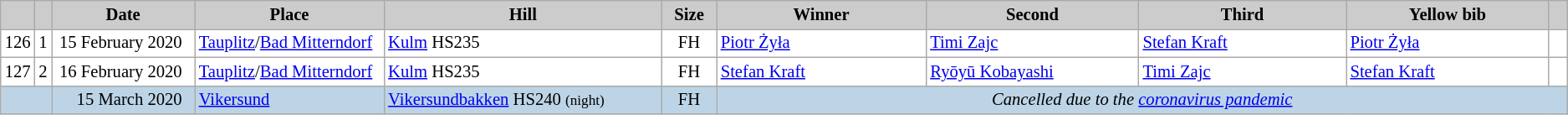<table class="wikitable plainrowheaders" style="background:#fff; font-size:86%; line-height:16px; border:grey solid 1px; border-collapse:collapse;">
<tr style="background:#ccc; text-align:center;">
<th scope="col" style="background:#ccc; width=20 px;"></th>
<th scope="col" style="background:#ccc; width=30 px;"></th>
<th scope="col" style="background:#ccc; width:120px;">Date</th>
<th scope="col" style="background:#ccc; width:160px;">Place</th>
<th scope="col" style="background:#ccc; width:240px;">Hill</th>
<th scope="col" style="background:#ccc; width:40px;">Size</th>
<th scope="col" style="background:#ccc; width:185px;">Winner</th>
<th scope="col" style="background:#ccc; width:185px;">Second</th>
<th scope="col" style="background:#ccc; width:185px;">Third</th>
<th scope="col" style="background:#ccc; width:180px;">Yellow bib</th>
<th scope="col" style="background:#ccc; width:10px;"></th>
</tr>
<tr>
<td align=center>126</td>
<td align=center>1</td>
<td align=right>15 February 2020  </td>
<td> <a href='#'>Tauplitz</a>/<a href='#'>Bad Mitterndorf</a></td>
<td><a href='#'>Kulm</a> HS235</td>
<td align=center>FH</td>
<td> <a href='#'>Piotr Żyła</a></td>
<td> <a href='#'>Timi Zajc</a></td>
<td> <a href='#'>Stefan Kraft</a></td>
<td> <a href='#'>Piotr Żyła</a></td>
<td></td>
</tr>
<tr>
<td align=center>127</td>
<td align=center>2</td>
<td align=right>16 February 2020  </td>
<td> <a href='#'>Tauplitz</a>/<a href='#'>Bad Mitterndorf</a></td>
<td><a href='#'>Kulm</a> HS235</td>
<td align=center>FH</td>
<td> <a href='#'>Stefan Kraft</a></td>
<td> <a href='#'>Ryōyū Kobayashi</a></td>
<td> <a href='#'>Timi Zajc</a></td>
<td> <a href='#'>Stefan Kraft</a></td>
<td></td>
</tr>
<tr bgcolor=#BCD4E6>
<td colspan=2></td>
<td align=right>15 March 2020  </td>
<td> <a href='#'>Vikersund</a></td>
<td><a href='#'>Vikersundbakken</a> HS240 <small>(night)</small></td>
<td align=center>FH</td>
<td colspan=5 align=center><em>Cancelled due to the <a href='#'>coronavirus pandemic</a></em></td>
</tr>
</table>
